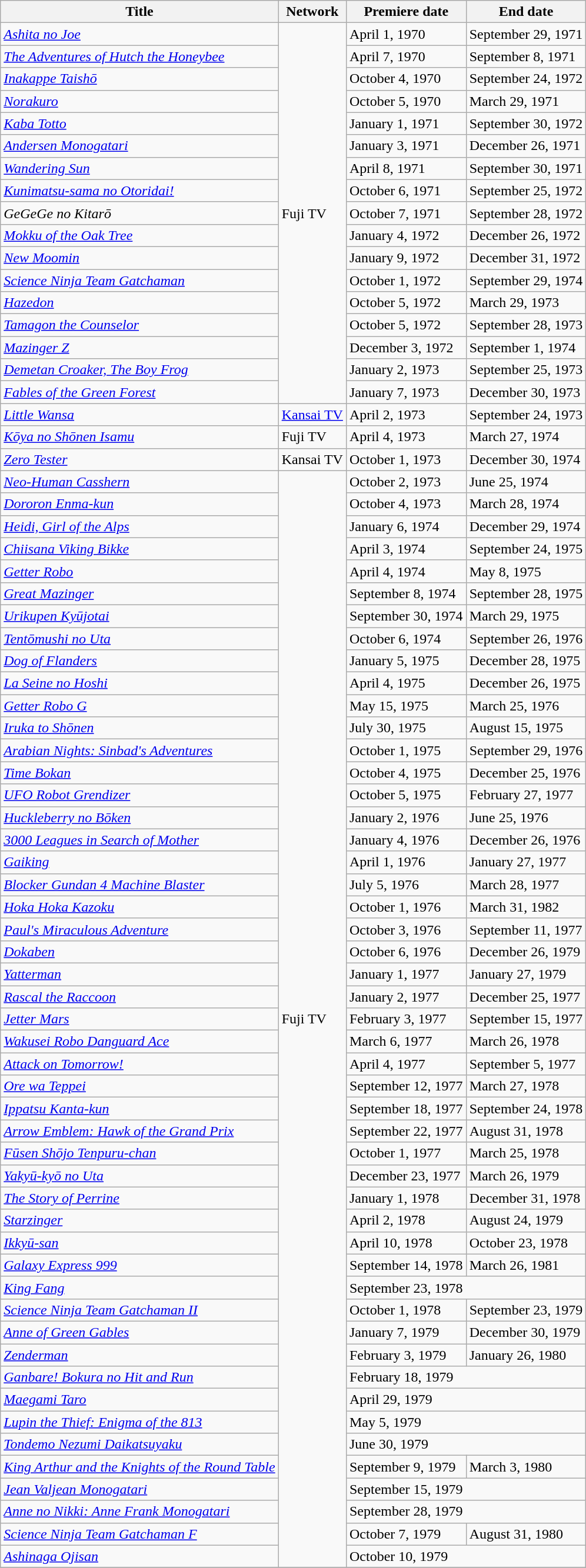<table class="wikitable sortable">
<tr>
<th>Title</th>
<th>Network</th>
<th>Premiere date</th>
<th>End date</th>
</tr>
<tr>
<td><em><a href='#'>Ashita no Joe</a></em></td>
<td rowspan="17">Fuji TV</td>
<td>April 1, 1970</td>
<td>September 29, 1971</td>
</tr>
<tr>
<td><em><a href='#'>The Adventures of Hutch the Honeybee</a></em></td>
<td>April 7, 1970</td>
<td>September 8, 1971</td>
</tr>
<tr>
<td><em><a href='#'>Inakappe Taishō</a></em></td>
<td>October 4, 1970</td>
<td>September 24, 1972</td>
</tr>
<tr>
<td><em><a href='#'>Norakuro</a></em></td>
<td>October 5, 1970</td>
<td>March 29, 1971</td>
</tr>
<tr>
<td><em><a href='#'>Kaba Totto</a></em></td>
<td>January 1, 1971</td>
<td>September 30, 1972</td>
</tr>
<tr>
<td><em><a href='#'>Andersen Monogatari</a></em></td>
<td>January 3, 1971</td>
<td>December 26, 1971</td>
</tr>
<tr>
<td><em><a href='#'>Wandering Sun</a></em></td>
<td>April 8, 1971</td>
<td>September 30, 1971</td>
</tr>
<tr>
<td><em><a href='#'>Kunimatsu-sama no Otoridai!</a></em></td>
<td>October 6, 1971</td>
<td>September 25, 1972</td>
</tr>
<tr>
<td><em>GeGeGe no Kitarō</em></td>
<td>October 7, 1971</td>
<td>September 28, 1972</td>
</tr>
<tr>
<td><em><a href='#'>Mokku of the Oak Tree</a></em></td>
<td>January 4, 1972</td>
<td>December 26, 1972</td>
</tr>
<tr>
<td><em><a href='#'>New Moomin</a></em></td>
<td>January 9, 1972</td>
<td>December 31, 1972</td>
</tr>
<tr>
<td><em><a href='#'>Science Ninja Team Gatchaman</a></em></td>
<td>October 1, 1972</td>
<td>September 29, 1974</td>
</tr>
<tr>
<td><em><a href='#'>Hazedon</a></em></td>
<td>October 5, 1972</td>
<td>March 29, 1973</td>
</tr>
<tr>
<td><em><a href='#'>Tamagon the Counselor</a></em></td>
<td>October 5, 1972</td>
<td>September 28, 1973</td>
</tr>
<tr>
<td><em><a href='#'>Mazinger Z</a></em></td>
<td>December 3, 1972</td>
<td>September 1, 1974</td>
</tr>
<tr>
<td><em><a href='#'>Demetan Croaker, The Boy Frog</a></em></td>
<td>January 2, 1973</td>
<td>September 25, 1973</td>
</tr>
<tr>
<td><em><a href='#'>Fables of the Green Forest</a></em></td>
<td>January 7, 1973</td>
<td>December 30, 1973</td>
</tr>
<tr>
<td><em><a href='#'>Little Wansa</a></em></td>
<td><a href='#'>Kansai TV</a></td>
<td>April 2, 1973</td>
<td>September 24, 1973</td>
</tr>
<tr>
<td><em><a href='#'>Kōya no Shōnen Isamu</a></em></td>
<td>Fuji TV</td>
<td>April 4, 1973</td>
<td>March 27, 1974</td>
</tr>
<tr>
<td><em><a href='#'>Zero Tester</a></em></td>
<td>Kansai TV</td>
<td>October 1, 1973</td>
<td>December 30, 1974</td>
</tr>
<tr>
<td><em><a href='#'>Neo-Human Casshern</a></em></td>
<td rowspan="49">Fuji TV</td>
<td>October 2, 1973</td>
<td>June 25, 1974</td>
</tr>
<tr>
<td><em><a href='#'>Dororon Enma-kun</a></em></td>
<td>October 4, 1973</td>
<td>March 28, 1974</td>
</tr>
<tr>
<td><em><a href='#'>Heidi, Girl of the Alps</a></em></td>
<td>January 6, 1974</td>
<td>December 29, 1974</td>
</tr>
<tr>
<td><em><a href='#'>Chiisana Viking Bikke</a></em></td>
<td>April 3, 1974</td>
<td>September 24, 1975</td>
</tr>
<tr>
<td><em><a href='#'>Getter Robo</a></em></td>
<td>April 4, 1974</td>
<td>May 8, 1975</td>
</tr>
<tr>
<td><em><a href='#'>Great Mazinger</a></em></td>
<td>September 8, 1974</td>
<td>September 28, 1975</td>
</tr>
<tr>
<td><em><a href='#'>Urikupen Kyūjotai</a></em></td>
<td>September 30, 1974</td>
<td>March 29, 1975</td>
</tr>
<tr>
<td><em><a href='#'>Tentōmushi no Uta</a></em></td>
<td>October 6, 1974</td>
<td>September 26, 1976</td>
</tr>
<tr>
<td><em><a href='#'>Dog of Flanders</a></em></td>
<td>January 5, 1975</td>
<td>December 28, 1975</td>
</tr>
<tr>
<td><em><a href='#'>La Seine no Hoshi</a></em></td>
<td>April 4, 1975</td>
<td>December 26, 1975</td>
</tr>
<tr>
<td><em><a href='#'>Getter Robo G</a></em></td>
<td>May 15, 1975</td>
<td>March 25, 1976</td>
</tr>
<tr>
<td><em><a href='#'>Iruka to Shōnen</a></em></td>
<td>July 30, 1975</td>
<td>August 15, 1975</td>
</tr>
<tr>
<td><em><a href='#'>Arabian Nights: Sinbad's Adventures</a></em></td>
<td>October 1, 1975</td>
<td>September 29, 1976</td>
</tr>
<tr>
<td><em><a href='#'>Time Bokan</a></em></td>
<td>October 4, 1975</td>
<td>December 25, 1976</td>
</tr>
<tr>
<td><em><a href='#'>UFO Robot Grendizer</a></em></td>
<td>October 5, 1975</td>
<td>February 27, 1977</td>
</tr>
<tr>
<td><em><a href='#'>Huckleberry no Bōken</a></em></td>
<td>January 2, 1976</td>
<td>June 25, 1976</td>
</tr>
<tr>
<td><em><a href='#'>3000 Leagues in Search of Mother</a></em></td>
<td>January 4, 1976</td>
<td>December 26, 1976</td>
</tr>
<tr>
<td><em><a href='#'>Gaiking</a></em></td>
<td>April 1, 1976</td>
<td>January 27, 1977</td>
</tr>
<tr>
<td><em><a href='#'>Blocker Gundan 4 Machine Blaster</a></em></td>
<td>July 5, 1976</td>
<td>March 28, 1977</td>
</tr>
<tr>
<td><em><a href='#'>Hoka Hoka Kazoku</a></em></td>
<td>October 1, 1976</td>
<td>March 31, 1982</td>
</tr>
<tr>
<td><em><a href='#'>Paul's Miraculous Adventure</a></em></td>
<td>October 3, 1976</td>
<td>September 11, 1977</td>
</tr>
<tr>
<td><em><a href='#'>Dokaben</a></em></td>
<td>October 6, 1976</td>
<td>December 26, 1979</td>
</tr>
<tr>
<td><em><a href='#'>Yatterman</a></em></td>
<td>January 1, 1977</td>
<td>January 27, 1979</td>
</tr>
<tr>
<td><em><a href='#'>Rascal the Raccoon</a></em></td>
<td>January 2, 1977</td>
<td>December 25, 1977</td>
</tr>
<tr>
<td><em><a href='#'>Jetter Mars</a></em></td>
<td>February 3, 1977</td>
<td>September 15, 1977</td>
</tr>
<tr>
<td><em><a href='#'>Wakusei Robo Danguard Ace</a></em></td>
<td>March 6, 1977</td>
<td>March 26, 1978</td>
</tr>
<tr>
<td><em><a href='#'>Attack on Tomorrow!</a></em></td>
<td>April 4, 1977</td>
<td>September 5, 1977</td>
</tr>
<tr>
<td><em><a href='#'>Ore wa Teppei</a></em></td>
<td>September 12, 1977</td>
<td>March 27, 1978</td>
</tr>
<tr>
<td><em><a href='#'>Ippatsu Kanta-kun</a></em></td>
<td>September 18, 1977</td>
<td>September 24, 1978</td>
</tr>
<tr>
<td><em><a href='#'>Arrow Emblem: Hawk of the Grand Prix</a></em></td>
<td>September 22, 1977</td>
<td>August 31, 1978</td>
</tr>
<tr>
<td><em><a href='#'>Fūsen Shōjo Tenpuru-chan</a></em></td>
<td>October 1, 1977</td>
<td>March 25, 1978</td>
</tr>
<tr>
<td><em><a href='#'>Yakyū-kyō no Uta</a></em></td>
<td>December 23, 1977</td>
<td>March 26, 1979</td>
</tr>
<tr>
<td><em><a href='#'>The Story of Perrine</a></em></td>
<td>January 1, 1978</td>
<td>December 31, 1978</td>
</tr>
<tr>
<td><em><a href='#'>Starzinger</a></em></td>
<td>April 2, 1978</td>
<td>August 24, 1979</td>
</tr>
<tr>
<td><em><a href='#'>Ikkyū-san</a></em></td>
<td>April 10, 1978</td>
<td>October 23, 1978</td>
</tr>
<tr>
<td><em><a href='#'>Galaxy Express 999</a></em></td>
<td>September 14, 1978</td>
<td>March 26, 1981</td>
</tr>
<tr>
<td><em><a href='#'>King Fang</a></em></td>
<td colspan="2">September 23, 1978</td>
</tr>
<tr>
<td><em><a href='#'>Science Ninja Team Gatchaman II</a></em></td>
<td>October 1, 1978</td>
<td>September 23, 1979</td>
</tr>
<tr>
<td><em><a href='#'>Anne of Green Gables</a></em></td>
<td>January 7, 1979</td>
<td>December 30, 1979</td>
</tr>
<tr>
<td><em><a href='#'>Zenderman</a></em></td>
<td>February 3, 1979</td>
<td>January 26, 1980</td>
</tr>
<tr>
<td><em><a href='#'>Ganbare! Bokura no Hit and Run</a></em></td>
<td colspan="2">February 18, 1979</td>
</tr>
<tr>
<td><em><a href='#'>Maegami Taro</a></em></td>
<td colspan="2">April 29, 1979</td>
</tr>
<tr>
<td><em><a href='#'>Lupin the Thief: Enigma of the 813</a></em></td>
<td colspan="2">May 5, 1979</td>
</tr>
<tr>
<td><em><a href='#'>Tondemo Nezumi Daikatsuyaku</a></em></td>
<td colspan="2">June 30, 1979</td>
</tr>
<tr>
<td><em><a href='#'>King Arthur and the Knights of the Round Table</a></em></td>
<td>September 9, 1979</td>
<td>March 3, 1980</td>
</tr>
<tr>
<td><em><a href='#'>Jean Valjean Monogatari</a></em></td>
<td colspan="2">September 15, 1979</td>
</tr>
<tr>
<td><em><a href='#'>Anne no Nikki: Anne Frank Monogatari</a></em></td>
<td colspan="2">September 28, 1979</td>
</tr>
<tr>
<td><em><a href='#'>Science Ninja Team Gatchaman F</a></em></td>
<td>October 7, 1979</td>
<td>August 31, 1980</td>
</tr>
<tr>
<td><em><a href='#'>Ashinaga Ojisan</a></em></td>
<td colspan="2">October 10, 1979</td>
</tr>
<tr>
</tr>
</table>
